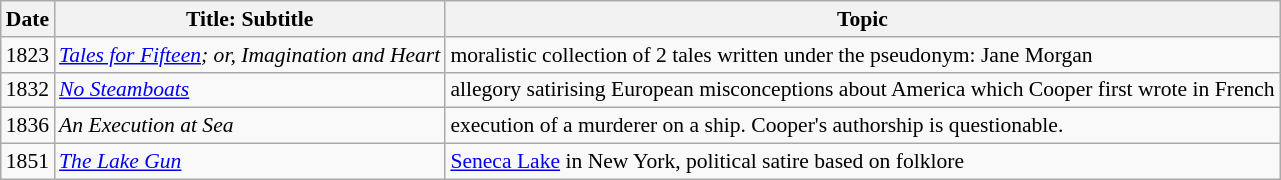<table class="wikitable sortable" style="font-size:90%;">
<tr>
<th>Date</th>
<th>Title: Subtitle</th>
<th>Topic</th>
</tr>
<tr>
<td>1823</td>
<td><em><a href='#'>Tales for Fifteen</a>; or, Imagination and Heart</em></td>
<td>moralistic collection of 2 tales written under the pseudonym: Jane Morgan</td>
</tr>
<tr>
<td>1832</td>
<td><em><a href='#'>No Steamboats</a></em></td>
<td>allegory satirising European misconceptions about America which Cooper first wrote in French</td>
</tr>
<tr>
<td>1836</td>
<td><em>An Execution at Sea</em></td>
<td>execution of a murderer on a ship. Cooper's authorship is questionable.</td>
</tr>
<tr>
<td>1851</td>
<td><em><a href='#'>The Lake Gun</a></em></td>
<td><a href='#'>Seneca Lake</a> in New York, political satire based on folklore</td>
</tr>
</table>
